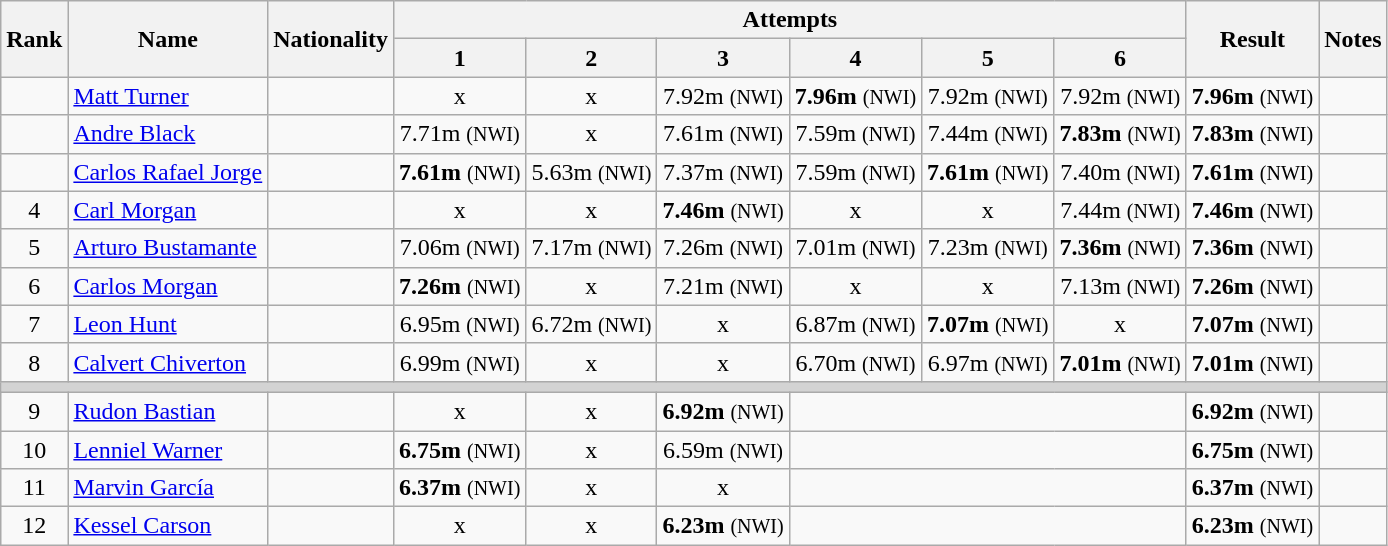<table class="wikitable sortable" style="text-align:center">
<tr>
<th rowspan=2>Rank</th>
<th rowspan=2>Name</th>
<th rowspan=2>Nationality</th>
<th colspan=6>Attempts</th>
<th rowspan=2>Result</th>
<th rowspan=2>Notes</th>
</tr>
<tr>
<th>1</th>
<th>2</th>
<th>3</th>
<th>4</th>
<th>5</th>
<th>6</th>
</tr>
<tr>
<td align=center></td>
<td align=left><a href='#'>Matt Turner</a></td>
<td align=left></td>
<td>x</td>
<td>x</td>
<td>7.92m <small>(NWI)</small></td>
<td><strong>7.96m</strong> <small>(NWI)</small></td>
<td>7.92m <small>(NWI)</small></td>
<td>7.92m <small>(NWI)</small></td>
<td><strong>7.96m</strong> <small>(NWI)</small></td>
<td></td>
</tr>
<tr>
<td align=center></td>
<td align=left><a href='#'>Andre Black</a></td>
<td align=left></td>
<td>7.71m <small>(NWI)</small></td>
<td>x</td>
<td>7.61m <small>(NWI)</small></td>
<td>7.59m <small>(NWI)</small></td>
<td>7.44m <small>(NWI)</small></td>
<td><strong>7.83m</strong> <small>(NWI)</small></td>
<td><strong>7.83m</strong> <small>(NWI)</small></td>
<td></td>
</tr>
<tr>
<td align=center></td>
<td align=left><a href='#'>Carlos Rafael Jorge</a></td>
<td align=left></td>
<td><strong>7.61m</strong> <small>(NWI)</small></td>
<td>5.63m <small>(NWI)</small></td>
<td>7.37m <small>(NWI)</small></td>
<td>7.59m <small>(NWI)</small></td>
<td><strong>7.61m</strong> <small>(NWI)</small></td>
<td>7.40m <small>(NWI)</small></td>
<td><strong>7.61m</strong> <small>(NWI)</small></td>
<td></td>
</tr>
<tr>
<td align=center>4</td>
<td align=left><a href='#'>Carl Morgan</a></td>
<td align=left></td>
<td>x</td>
<td>x</td>
<td><strong>7.46m</strong> <small>(NWI)</small></td>
<td>x</td>
<td>x</td>
<td>7.44m <small>(NWI)</small></td>
<td><strong>7.46m</strong> <small>(NWI)</small></td>
<td></td>
</tr>
<tr>
<td align=center>5</td>
<td align=left><a href='#'>Arturo Bustamante</a></td>
<td align=left></td>
<td>7.06m <small>(NWI)</small></td>
<td>7.17m <small>(NWI)</small></td>
<td>7.26m <small>(NWI)</small></td>
<td>7.01m <small>(NWI)</small></td>
<td>7.23m <small>(NWI)</small></td>
<td><strong>7.36m</strong> <small>(NWI)</small></td>
<td><strong>7.36m</strong> <small>(NWI)</small></td>
<td></td>
</tr>
<tr>
<td align=center>6</td>
<td align=left><a href='#'>Carlos Morgan</a></td>
<td align=left></td>
<td><strong>7.26m</strong> <small>(NWI)</small></td>
<td>x</td>
<td>7.21m <small>(NWI)</small></td>
<td>x</td>
<td>x</td>
<td>7.13m <small>(NWI)</small></td>
<td><strong>7.26m</strong> <small>(NWI)</small></td>
<td></td>
</tr>
<tr>
<td align=center>7</td>
<td align=left><a href='#'>Leon Hunt</a></td>
<td align=left></td>
<td>6.95m <small>(NWI)</small></td>
<td>6.72m <small>(NWI)</small></td>
<td>x</td>
<td>6.87m <small>(NWI)</small></td>
<td><strong>7.07m</strong> <small>(NWI)</small></td>
<td>x</td>
<td><strong>7.07m</strong> <small>(NWI)</small></td>
<td></td>
</tr>
<tr>
<td align=center>8</td>
<td align=left><a href='#'>Calvert Chiverton</a></td>
<td align=left></td>
<td>6.99m <small>(NWI)</small></td>
<td>x</td>
<td>x</td>
<td>6.70m <small>(NWI)</small></td>
<td>6.97m <small>(NWI)</small></td>
<td><strong>7.01m</strong> <small>(NWI)</small></td>
<td><strong>7.01m</strong> <small>(NWI)</small></td>
<td></td>
</tr>
<tr>
<td colspan=11 bgcolor=lightgray></td>
</tr>
<tr>
<td align=center>9</td>
<td align=left><a href='#'>Rudon Bastian</a></td>
<td align=left></td>
<td>x</td>
<td>x</td>
<td><strong>6.92m</strong> <small>(NWI)</small></td>
<td colspan=3></td>
<td><strong>6.92m</strong> <small>(NWI)</small></td>
<td></td>
</tr>
<tr>
<td align=center>10</td>
<td align=left><a href='#'>Lenniel Warner</a></td>
<td align=left></td>
<td><strong>6.75m</strong> <small>(NWI)</small></td>
<td>x</td>
<td>6.59m <small>(NWI)</small></td>
<td colspan=3></td>
<td><strong>6.75m</strong> <small>(NWI)</small></td>
<td></td>
</tr>
<tr>
<td align=center>11</td>
<td align=left><a href='#'>Marvin García</a></td>
<td align=left></td>
<td><strong>6.37m</strong> <small>(NWI)</small></td>
<td>x</td>
<td>x</td>
<td colspan=3></td>
<td><strong>6.37m</strong> <small>(NWI)</small></td>
<td></td>
</tr>
<tr>
<td align=center>12</td>
<td align=left><a href='#'>Kessel Carson</a></td>
<td align=left></td>
<td>x</td>
<td>x</td>
<td><strong>6.23m</strong> <small>(NWI)</small></td>
<td colspan=3></td>
<td><strong>6.23m</strong> <small>(NWI)</small></td>
<td></td>
</tr>
</table>
